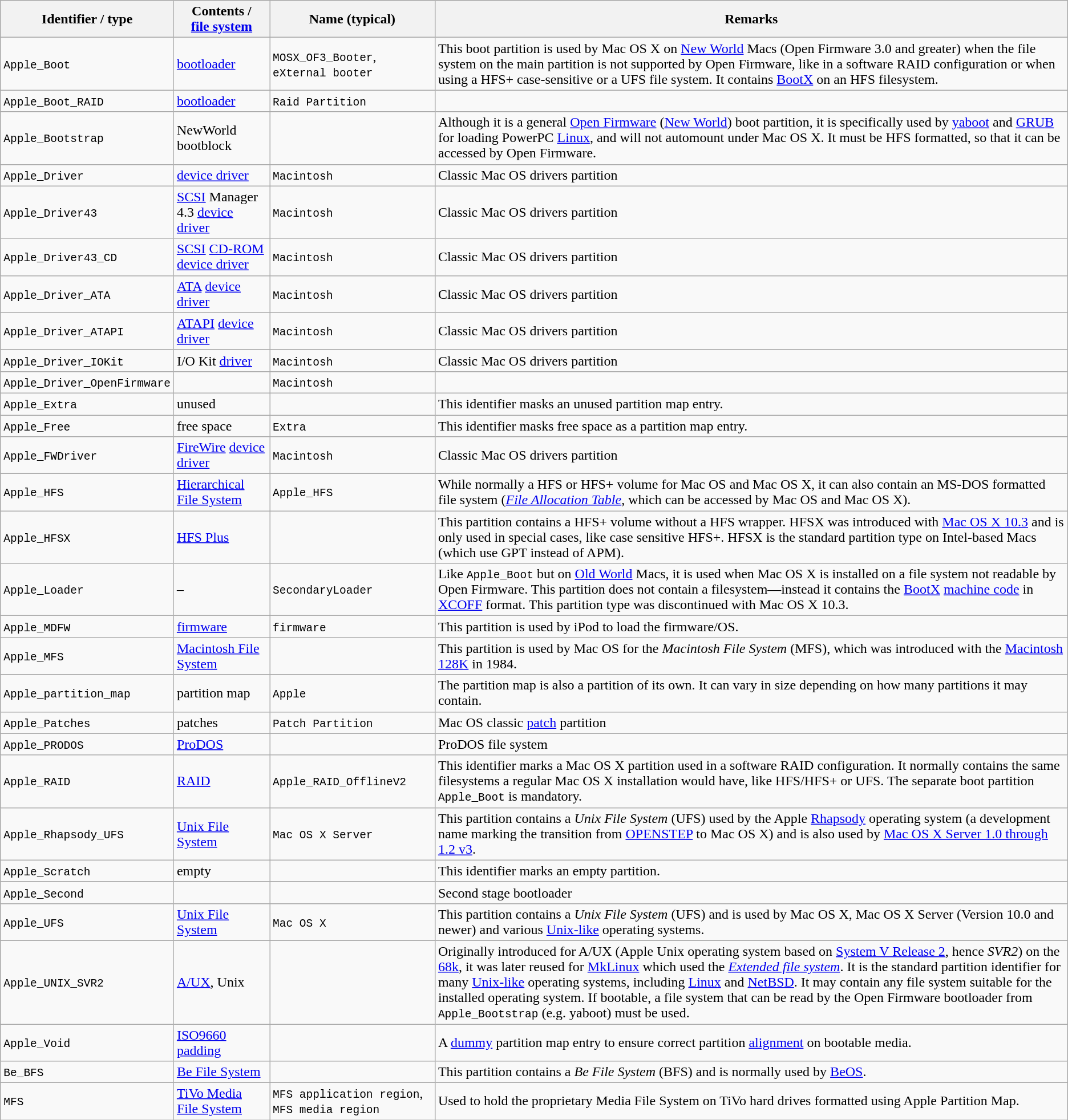<table class="wikitable sortable">
<tr>
<th>Identifier / type</th>
<th>Contents / <a href='#'>file system</a></th>
<th>Name (typical)</th>
<th class="unsortable">Remarks</th>
</tr>
<tr>
<td><code>Apple_Boot</code></td>
<td><a href='#'>bootloader</a></td>
<td><code>MOSX_OF3_Booter</code>, <code>eXternal booter</code></td>
<td>This boot partition is used by Mac OS X on <a href='#'>New World</a> Macs (Open Firmware 3.0 and greater) when the file system on the main partition is not supported by Open Firmware, like in a software RAID configuration or when using a HFS+ case-sensitive or a UFS file system. It contains <a href='#'>BootX</a> on an HFS filesystem.</td>
</tr>
<tr>
<td><code>Apple_Boot_RAID</code></td>
<td><a href='#'>bootloader</a></td>
<td><code>Raid Partition</code></td>
<td></td>
</tr>
<tr>
<td><code>Apple_Bootstrap</code></td>
<td>NewWorld bootblock</td>
<td></td>
<td>Although it is a general <a href='#'>Open Firmware</a> (<a href='#'>New World</a>) boot partition, it is specifically used by <a href='#'>yaboot</a> and <a href='#'>GRUB</a> for loading PowerPC <a href='#'>Linux</a>, and will not automount under Mac OS X. It must be HFS formatted, so that it can be accessed by Open Firmware.</td>
</tr>
<tr>
<td><code>Apple_Driver</code></td>
<td><a href='#'>device driver</a></td>
<td><code>Macintosh</code></td>
<td>Classic Mac OS drivers partition</td>
</tr>
<tr>
<td><code>Apple_Driver43</code></td>
<td><a href='#'>SCSI</a> Manager 4.3 <a href='#'>device driver</a></td>
<td><code>Macintosh</code></td>
<td>Classic Mac OS drivers partition</td>
</tr>
<tr>
<td><code>Apple_Driver43_CD</code></td>
<td><a href='#'>SCSI</a> <a href='#'>CD-ROM</a> <a href='#'>device driver</a></td>
<td><code>Macintosh</code></td>
<td>Classic Mac OS drivers partition</td>
</tr>
<tr>
<td><code>Apple_Driver_ATA</code></td>
<td><a href='#'>ATA</a> <a href='#'>device driver</a></td>
<td><code>Macintosh</code></td>
<td>Classic Mac OS drivers partition</td>
</tr>
<tr>
<td><code>Apple_Driver_ATAPI</code></td>
<td><a href='#'>ATAPI</a> <a href='#'>device driver</a></td>
<td><code>Macintosh</code></td>
<td>Classic Mac OS drivers partition</td>
</tr>
<tr>
<td><code>Apple_Driver_IOKit</code></td>
<td>I/O Kit <a href='#'>driver</a></td>
<td><code>Macintosh</code></td>
<td>Classic Mac OS drivers partition</td>
</tr>
<tr>
<td><code>Apple_Driver_OpenFirmware</code></td>
<td></td>
<td><code>Macintosh</code></td>
<td></td>
</tr>
<tr>
<td><code>Apple_Extra</code></td>
<td>unused</td>
<td></td>
<td>This identifier masks an unused partition map entry.</td>
</tr>
<tr>
<td><code>Apple_Free</code></td>
<td>free space</td>
<td><code>Extra</code></td>
<td>This identifier masks free space as a partition map entry.</td>
</tr>
<tr>
<td><code>Apple_FWDriver</code></td>
<td><a href='#'>FireWire</a> <a href='#'>device driver</a></td>
<td><code>Macintosh</code></td>
<td>Classic Mac OS drivers partition</td>
</tr>
<tr>
<td><code>Apple_HFS</code></td>
<td><a href='#'>Hierarchical File System</a></td>
<td><code>Apple_HFS</code></td>
<td>While normally a HFS or HFS+ volume for Mac OS and Mac OS X, it can also contain an MS-DOS formatted file system (<em><a href='#'>File Allocation Table</a></em>, which can be accessed by Mac OS and Mac OS X).</td>
</tr>
<tr>
<td><code>Apple_HFSX</code></td>
<td><a href='#'>HFS Plus</a></td>
<td></td>
<td>This partition contains a HFS+ volume without a HFS wrapper. HFSX was introduced with <a href='#'>Mac OS X 10.3</a> and is only used in special cases, like case sensitive HFS+. HFSX is the standard partition type on Intel-based Macs (which use GPT instead of APM).</td>
</tr>
<tr>
<td><code>Apple_Loader</code></td>
<td>–</td>
<td><code>SecondaryLoader</code></td>
<td>Like <code>Apple_Boot</code> but on <a href='#'>Old World</a> Macs, it is used when Mac OS X is installed on a file system not readable by Open Firmware. This partition does not contain a filesystem—instead it contains the <a href='#'>BootX</a> <a href='#'>machine code</a> in <a href='#'>XCOFF</a> format. This partition type was discontinued with Mac OS X 10.3.</td>
</tr>
<tr>
<td><code>Apple_MDFW</code></td>
<td><a href='#'>firmware</a></td>
<td><code>firmware</code></td>
<td>This partition is used by iPod to load the firmware/OS.</td>
</tr>
<tr>
<td><code>Apple_MFS</code></td>
<td><a href='#'>Macintosh File System</a></td>
<td></td>
<td>This partition is used by Mac OS for the <em>Macintosh File System</em> (MFS), which was introduced with the <a href='#'>Macintosh 128K</a> in 1984.</td>
</tr>
<tr>
<td><code>Apple_partition_map</code></td>
<td>partition map</td>
<td><code>Apple</code></td>
<td>The partition map is also a partition of its own. It can vary in size depending on how many partitions it may contain.</td>
</tr>
<tr>
<td><code>Apple_Patches</code></td>
<td>patches</td>
<td><code>Patch Partition</code></td>
<td>Mac OS classic <a href='#'>patch</a> partition</td>
</tr>
<tr>
<td><code>Apple_PRODOS</code></td>
<td><a href='#'>ProDOS</a></td>
<td></td>
<td>ProDOS file system</td>
</tr>
<tr>
<td><code>Apple_RAID</code></td>
<td><a href='#'>RAID</a></td>
<td><code>Apple_RAID_OfflineV2</code></td>
<td>This identifier marks a Mac OS X partition used in a software RAID configuration. It normally contains the same filesystems a regular Mac OS X installation would have, like HFS/HFS+ or UFS. The separate boot partition <code>Apple_Boot</code> is mandatory.</td>
</tr>
<tr>
<td><code>Apple_Rhapsody_UFS</code></td>
<td><a href='#'>Unix File System</a></td>
<td><code>Mac OS X Server</code></td>
<td>This partition contains a <em>Unix File System</em> (UFS) used by the Apple <a href='#'>Rhapsody</a> operating system (a development name marking the transition from <a href='#'>OPENSTEP</a> to Mac OS X) and is also used by <a href='#'>Mac OS X Server 1.0 through 1.2 v3</a>.</td>
</tr>
<tr>
<td><code>Apple_Scratch</code></td>
<td>empty</td>
<td></td>
<td>This identifier marks an empty partition.</td>
</tr>
<tr>
<td><code>Apple_Second</code></td>
<td></td>
<td></td>
<td>Second stage bootloader</td>
</tr>
<tr>
<td><code>Apple_UFS</code></td>
<td><a href='#'>Unix File System</a></td>
<td><code>Mac OS X</code></td>
<td>This partition contains a <em>Unix File System</em> (UFS) and is used by Mac OS X, Mac OS X Server (Version 10.0 and newer) and various <a href='#'>Unix-like</a> operating systems.</td>
</tr>
<tr>
<td><code>Apple_UNIX_SVR2</code></td>
<td><a href='#'>A/UX</a>, Unix</td>
<td></td>
<td>Originally introduced for A/UX (Apple Unix operating system based on <a href='#'>System V Release 2</a>, hence <em>SVR2</em>) on the <a href='#'>68k</a>, it was later reused for <a href='#'>MkLinux</a> which used the <em><a href='#'>Extended file system</a></em>. It is the standard partition identifier for many <a href='#'>Unix-like</a> operating systems, including <a href='#'>Linux</a> and <a href='#'>NetBSD</a>. It may contain any file system suitable for the installed operating system. If bootable, a file system that can be read by the Open Firmware bootloader from <code>Apple_Bootstrap</code> (e.g. yaboot) must be used.</td>
</tr>
<tr>
<td><code>Apple_Void</code></td>
<td><a href='#'>ISO9660</a> <a href='#'>padding</a></td>
<td></td>
<td>A <a href='#'>dummy</a> partition map entry to ensure correct partition <a href='#'>alignment</a> on bootable media.</td>
</tr>
<tr>
<td><code>Be_BFS</code></td>
<td><a href='#'>Be File System</a></td>
<td></td>
<td>This partition contains a <em>Be File System</em> (BFS) and is normally used by <a href='#'>BeOS</a>.</td>
</tr>
<tr>
<td><code>MFS</code></td>
<td><a href='#'>TiVo Media File System</a></td>
<td><code>MFS application region</code>, <code>MFS media region</code></td>
<td>Used to hold the proprietary Media File System on TiVo hard drives formatted using Apple Partition Map.</td>
</tr>
</table>
